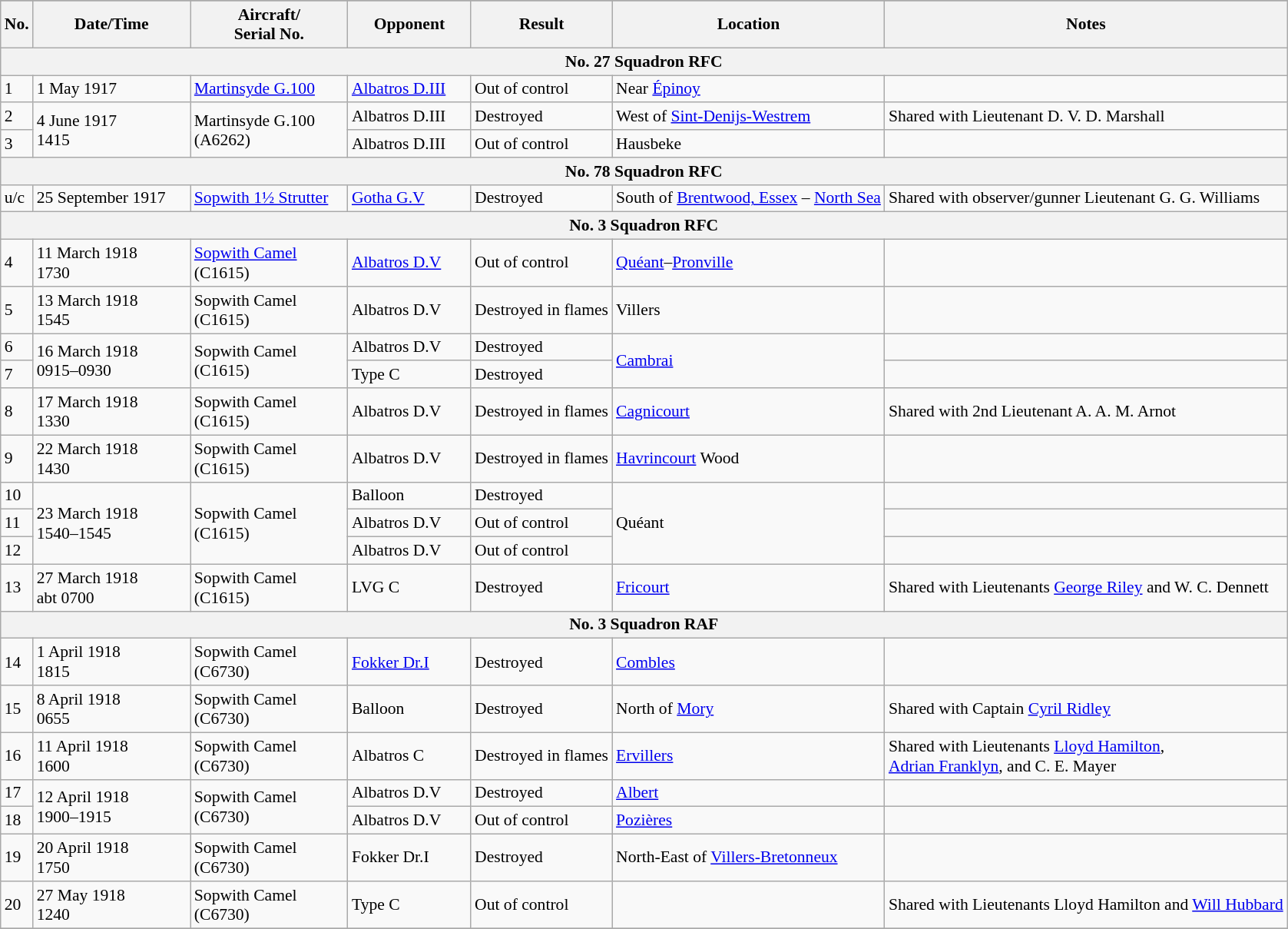<table class="wikitable" style="font-size:90%;">
<tr>
</tr>
<tr>
<th>No.</th>
<th width="130">Date/Time</th>
<th width="130">Aircraft/<br>Serial No.</th>
<th width="100">Opponent</th>
<th>Result</th>
<th>Location</th>
<th>Notes</th>
</tr>
<tr>
<th colspan="7">No. 27 Squadron RFC</th>
</tr>
<tr>
<td>1</td>
<td>1 May 1917</td>
<td><a href='#'>Martinsyde G.100</a></td>
<td><a href='#'>Albatros D.III</a></td>
<td>Out of control</td>
<td>Near <a href='#'>Épinoy</a></td>
<td></td>
</tr>
<tr>
<td>2</td>
<td rowspan="2">4 June 1917<br>1415</td>
<td rowspan="2">Martinsyde G.100<br>(A6262)</td>
<td>Albatros D.III</td>
<td>Destroyed</td>
<td>West of <a href='#'>Sint-Denijs-Westrem</a></td>
<td>Shared with Lieutenant D. V. D. Marshall</td>
</tr>
<tr>
<td>3</td>
<td>Albatros D.III</td>
<td>Out of control</td>
<td>Hausbeke</td>
<td></td>
</tr>
<tr>
<th colspan="7">No. 78 Squadron RFC</th>
</tr>
<tr>
<td>u/c</td>
<td>25 September 1917</td>
<td><a href='#'>Sopwith 1½ Strutter</a></td>
<td><a href='#'>Gotha G.V</a></td>
<td>Destroyed</td>
<td>South of <a href='#'>Brentwood, Essex</a> – <a href='#'>North Sea</a></td>
<td>Shared with observer/gunner Lieutenant G. G. Williams</td>
</tr>
<tr>
<th colspan="7">No. 3 Squadron RFC</th>
</tr>
<tr>
<td>4</td>
<td>11 March 1918<br>1730</td>
<td><a href='#'>Sopwith Camel</a><br>(C1615)</td>
<td><a href='#'>Albatros D.V</a></td>
<td>Out of control</td>
<td><a href='#'>Quéant</a>–<a href='#'>Pronville</a></td>
<td></td>
</tr>
<tr>
<td>5</td>
<td>13 March 1918<br>1545</td>
<td>Sopwith Camel<br>(C1615)</td>
<td>Albatros D.V</td>
<td>Destroyed in flames</td>
<td>Villers</td>
<td></td>
</tr>
<tr>
<td>6</td>
<td rowspan="2">16 March 1918<br>0915–0930</td>
<td rowspan="2">Sopwith Camel<br>(C1615)</td>
<td>Albatros D.V</td>
<td>Destroyed</td>
<td rowspan="2"><a href='#'>Cambrai</a></td>
<td></td>
</tr>
<tr>
<td>7</td>
<td>Type C</td>
<td>Destroyed</td>
<td></td>
</tr>
<tr>
<td>8</td>
<td>17 March 1918<br>1330</td>
<td>Sopwith Camel<br>(C1615)</td>
<td>Albatros D.V</td>
<td>Destroyed in flames</td>
<td><a href='#'>Cagnicourt</a></td>
<td>Shared with 2nd Lieutenant A. A. M. Arnot</td>
</tr>
<tr>
<td>9</td>
<td>22 March 1918<br>1430</td>
<td>Sopwith Camel<br>(C1615)</td>
<td>Albatros D.V</td>
<td>Destroyed in flames</td>
<td><a href='#'>Havrincourt</a> Wood</td>
<td></td>
</tr>
<tr>
<td>10</td>
<td rowspan="3">23 March 1918<br>1540–1545</td>
<td rowspan="3">Sopwith Camel<br>(C1615)</td>
<td>Balloon</td>
<td>Destroyed</td>
<td rowspan="3">Quéant</td>
<td></td>
</tr>
<tr>
<td>11</td>
<td>Albatros D.V</td>
<td>Out of control</td>
<td></td>
</tr>
<tr>
<td>12</td>
<td>Albatros D.V</td>
<td>Out of control</td>
<td></td>
</tr>
<tr>
<td>13</td>
<td>27 March 1918<br>abt 0700</td>
<td>Sopwith Camel<br>(C1615)</td>
<td>LVG C</td>
<td>Destroyed</td>
<td><a href='#'>Fricourt</a></td>
<td>Shared with Lieutenants <a href='#'>George Riley</a> and W. C. Dennett</td>
</tr>
<tr>
<th colspan="7">No. 3 Squadron RAF</th>
</tr>
<tr>
<td>14</td>
<td>1 April 1918<br>1815</td>
<td>Sopwith Camel<br>(C6730)</td>
<td><a href='#'>Fokker Dr.I</a></td>
<td>Destroyed</td>
<td><a href='#'>Combles</a></td>
<td></td>
</tr>
<tr>
<td>15</td>
<td>8 April 1918<br>0655</td>
<td>Sopwith Camel<br>(C6730)</td>
<td>Balloon</td>
<td>Destroyed</td>
<td>North of <a href='#'>Mory</a></td>
<td>Shared with Captain <a href='#'>Cyril Ridley</a></td>
</tr>
<tr>
<td>16</td>
<td>11 April 1918<br>1600</td>
<td>Sopwith Camel<br>(C6730)</td>
<td>Albatros C</td>
<td>Destroyed in flames</td>
<td><a href='#'>Ervillers</a></td>
<td>Shared with Lieutenants <a href='#'>Lloyd Hamilton</a>,<br><a href='#'>Adrian Franklyn</a>, and C. E. Mayer</td>
</tr>
<tr>
<td>17</td>
<td rowspan="2">12 April 1918<br>1900–1915</td>
<td rowspan="2">Sopwith Camel<br>(C6730)</td>
<td>Albatros D.V</td>
<td>Destroyed</td>
<td><a href='#'>Albert</a></td>
<td></td>
</tr>
<tr>
<td>18</td>
<td>Albatros D.V</td>
<td>Out of control</td>
<td><a href='#'>Pozières</a></td>
<td></td>
</tr>
<tr>
<td>19</td>
<td>20 April 1918<br>1750</td>
<td>Sopwith Camel<br>(C6730)</td>
<td>Fokker Dr.I</td>
<td>Destroyed</td>
<td>North-East of <a href='#'>Villers-Bretonneux</a></td>
<td></td>
</tr>
<tr>
<td>20</td>
<td>27 May 1918<br>1240</td>
<td>Sopwith Camel<br>(C6730)</td>
<td>Type C</td>
<td>Out of control</td>
<td></td>
<td>Shared with Lieutenants Lloyd Hamilton and <a href='#'>Will Hubbard</a></td>
</tr>
<tr>
</tr>
</table>
